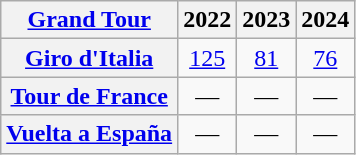<table class="wikitable plainrowheaders">
<tr>
<th scope="col"><a href='#'>Grand Tour</a></th>
<th scope="col">2022</th>
<th scope="col">2023</th>
<th scope="col">2024</th>
</tr>
<tr style="text-align:center;">
<th scope="row"> <a href='#'>Giro d'Italia</a></th>
<td><a href='#'>125</a></td>
<td><a href='#'>81</a></td>
<td><a href='#'>76</a></td>
</tr>
<tr style="text-align:center;">
<th scope="row"> <a href='#'>Tour de France</a></th>
<td>—</td>
<td>—</td>
<td>—</td>
</tr>
<tr style="text-align:center;">
<th scope="row"> <a href='#'>Vuelta a España</a></th>
<td>—</td>
<td>—</td>
<td>—</td>
</tr>
</table>
